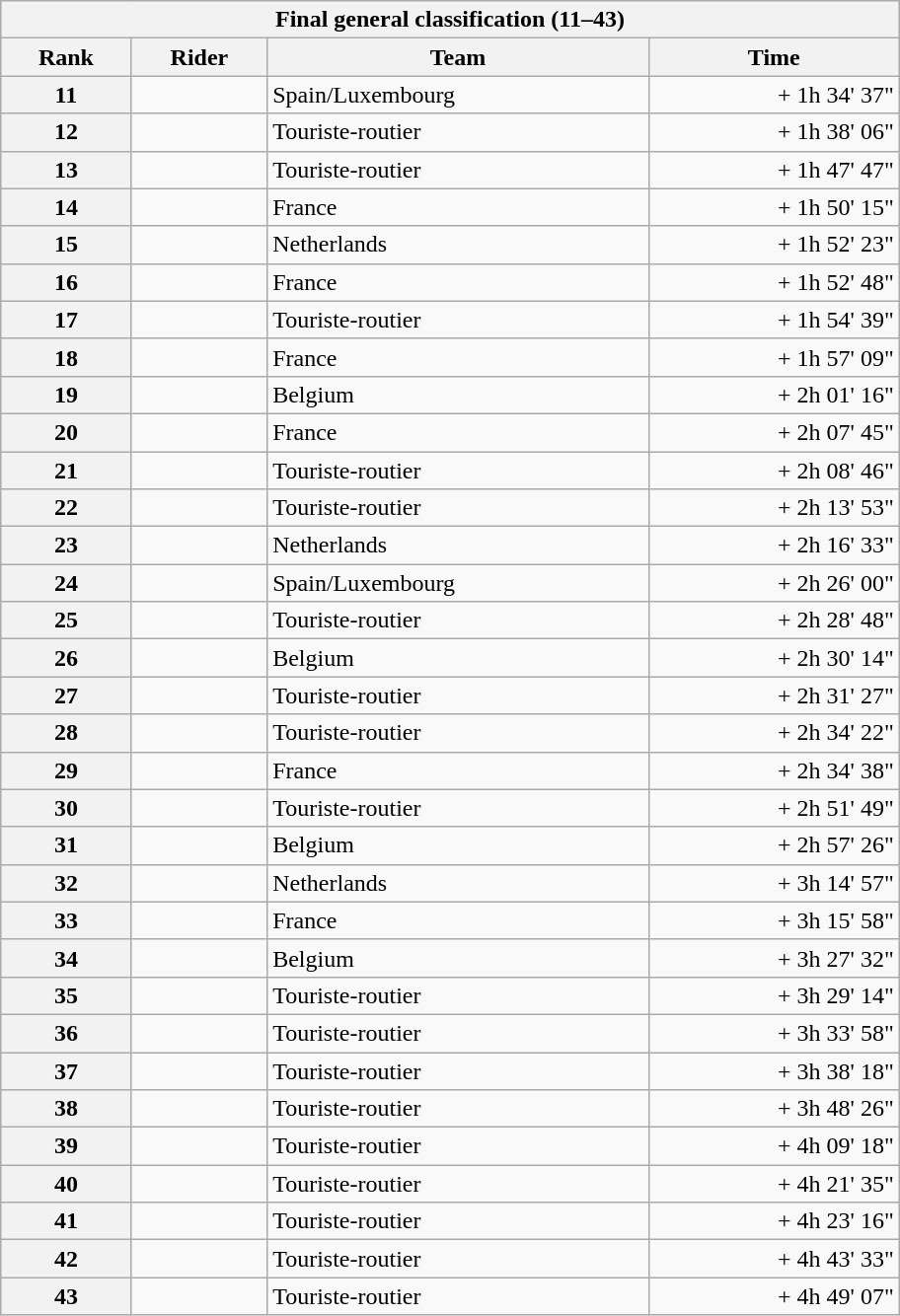<table class="collapsible collapsed wikitable" style="width:38em;margin-top:-1px;">
<tr>
<th scope="col" colspan="4">Final general classification (11–43)</th>
</tr>
<tr>
<th scope="col">Rank</th>
<th scope="col">Rider</th>
<th scope="col">Team</th>
<th scope="col">Time</th>
</tr>
<tr>
<th scope="row">11</th>
<td></td>
<td>Spain/Luxembourg</td>
<td style="text-align:right;">+ 1h 34' 37"</td>
</tr>
<tr>
<th scope="row">12</th>
<td></td>
<td>Touriste-routier</td>
<td style="text-align:right;">+ 1h 38' 06"</td>
</tr>
<tr>
<th scope="row">13</th>
<td></td>
<td>Touriste-routier</td>
<td style="text-align:right;">+ 1h 47' 47"</td>
</tr>
<tr>
<th scope="row">14</th>
<td></td>
<td>France</td>
<td style="text-align:right;">+ 1h 50' 15"</td>
</tr>
<tr>
<th scope="row">15</th>
<td></td>
<td>Netherlands</td>
<td style="text-align:right;">+ 1h 52' 23"</td>
</tr>
<tr>
<th scope="row">16</th>
<td></td>
<td>France</td>
<td style="text-align:right;">+ 1h 52' 48"</td>
</tr>
<tr>
<th scope="row">17</th>
<td></td>
<td>Touriste-routier</td>
<td style="text-align:right;">+ 1h 54' 39"</td>
</tr>
<tr>
<th scope="row">18</th>
<td></td>
<td>France</td>
<td style="text-align:right;">+ 1h 57' 09"</td>
</tr>
<tr>
<th scope="row">19</th>
<td></td>
<td>Belgium</td>
<td style="text-align:right;">+ 2h 01' 16"</td>
</tr>
<tr>
<th scope="row">20</th>
<td></td>
<td>France</td>
<td style="text-align:right;">+ 2h 07' 45"</td>
</tr>
<tr>
<th scope="row">21</th>
<td></td>
<td>Touriste-routier</td>
<td style="text-align:right;">+ 2h 08' 46"</td>
</tr>
<tr>
<th scope="row">22</th>
<td></td>
<td>Touriste-routier</td>
<td style="text-align:right;">+ 2h 13' 53"</td>
</tr>
<tr>
<th scope="row">23</th>
<td></td>
<td>Netherlands</td>
<td style="text-align:right;">+ 2h 16' 33"</td>
</tr>
<tr>
<th scope="row">24</th>
<td></td>
<td>Spain/Luxembourg</td>
<td style="text-align:right;">+ 2h 26' 00"</td>
</tr>
<tr>
<th scope="row">25</th>
<td></td>
<td>Touriste-routier</td>
<td style="text-align:right;">+ 2h 28' 48"</td>
</tr>
<tr>
<th scope="row">26</th>
<td></td>
<td>Belgium</td>
<td style="text-align:right;">+ 2h 30' 14"</td>
</tr>
<tr>
<th scope="row">27</th>
<td></td>
<td>Touriste-routier</td>
<td style="text-align:right;">+ 2h 31' 27"</td>
</tr>
<tr>
<th scope="row">28</th>
<td></td>
<td>Touriste-routier</td>
<td style="text-align:right;">+ 2h 34' 22"</td>
</tr>
<tr>
<th scope="row">29</th>
<td></td>
<td>France</td>
<td style="text-align:right;">+ 2h 34' 38"</td>
</tr>
<tr>
<th scope="row">30</th>
<td></td>
<td>Touriste-routier</td>
<td style="text-align:right;">+ 2h 51' 49"</td>
</tr>
<tr>
<th scope="row">31</th>
<td></td>
<td>Belgium</td>
<td style="text-align:right;">+ 2h 57' 26"</td>
</tr>
<tr>
<th scope="row">32</th>
<td></td>
<td>Netherlands</td>
<td style="text-align:right;">+ 3h 14' 57"</td>
</tr>
<tr>
<th scope="row">33</th>
<td></td>
<td>France</td>
<td style="text-align:right;">+ 3h 15' 58"</td>
</tr>
<tr>
<th scope="row">34</th>
<td></td>
<td>Belgium</td>
<td style="text-align:right;">+ 3h 27' 32"</td>
</tr>
<tr>
<th scope="row">35</th>
<td></td>
<td>Touriste-routier</td>
<td style="text-align:right;">+ 3h 29' 14"</td>
</tr>
<tr>
<th scope="row">36</th>
<td></td>
<td>Touriste-routier</td>
<td style="text-align:right;">+ 3h 33' 58"</td>
</tr>
<tr>
<th scope="row">37</th>
<td></td>
<td>Touriste-routier</td>
<td style="text-align:right;">+ 3h 38' 18"</td>
</tr>
<tr>
<th scope="row">38</th>
<td></td>
<td>Touriste-routier</td>
<td style="text-align:right;">+ 3h 48' 26"</td>
</tr>
<tr>
<th scope="row">39</th>
<td></td>
<td>Touriste-routier</td>
<td style="text-align:right;">+ 4h 09' 18"</td>
</tr>
<tr>
<th scope="row">40</th>
<td></td>
<td>Touriste-routier</td>
<td style="text-align:right;">+ 4h 21' 35"</td>
</tr>
<tr>
<th scope="row">41</th>
<td></td>
<td>Touriste-routier</td>
<td style="text-align:right;">+ 4h 23' 16"</td>
</tr>
<tr>
<th scope="row">42</th>
<td></td>
<td>Touriste-routier</td>
<td style="text-align:right;">+ 4h 43' 33"</td>
</tr>
<tr>
<th scope="row">43</th>
<td></td>
<td>Touriste-routier</td>
<td style="text-align:right;">+ 4h 49' 07"</td>
</tr>
</table>
